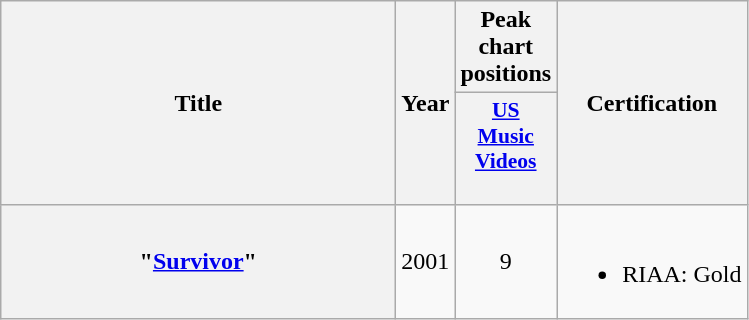<table class="wikitable plainrowheaders" style="text-align:center;">
<tr>
<th scope="col" rowspan="2" style="width:16em">Title</th>
<th rowspan="2">Year</th>
<th colspan="1">Peak chart positions</th>
<th rowspan="2">Certification</th>
</tr>
<tr>
<th style="width:3em;font-size:90%"><a href='#'>US<br>Music<br>Videos</a><br><br></th>
</tr>
<tr>
<th scope="row">"<a href='#'>Survivor</a>"</th>
<td>2001</td>
<td>9</td>
<td><br><ul><li>RIAA: Gold</li></ul></td>
</tr>
</table>
